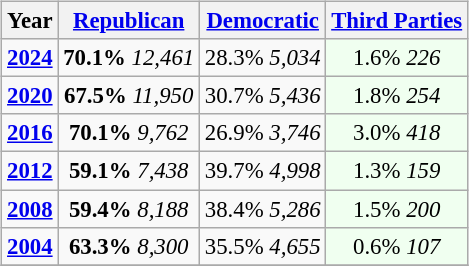<table class="wikitable" style="float:right; font-size:95%;">
<tr>
<th>Year</th>
<th><a href='#'>Republican</a></th>
<th><a href='#'>Democratic</a></th>
<th><a href='#'>Third Parties</a></th>
</tr>
<tr>
<td style="text-align:center;" ><strong><a href='#'>2024</a></strong></td>
<td style="text-align:center;" ><strong>70.1%</strong> <em>12,461</em></td>
<td style="text-align:center;" >28.3%  <em>5,034</em></td>
<td style="text-align:center; background:honeyDew;">1.6% <em>226</em></td>
</tr>
<tr>
<td style="text-align:center;" ><strong><a href='#'>2020</a></strong></td>
<td style="text-align:center;" ><strong>67.5%</strong> <em>11,950</em></td>
<td style="text-align:center;" >30.7%  <em>5,436</em></td>
<td style="text-align:center; background:honeyDew;">1.8% <em>254</em></td>
</tr>
<tr>
<td style="text-align:center;" ><strong><a href='#'>2016</a></strong></td>
<td style="text-align:center;" ><strong>70.1%</strong> <em>9,762</em></td>
<td style="text-align:center;" >26.9% <em>3,746</em></td>
<td style="text-align:center; background:honeyDew;">3.0% <em>418</em></td>
</tr>
<tr>
<td style="text-align:center;" ><strong><a href='#'>2012</a></strong></td>
<td style="text-align:center;" ><strong>59.1%</strong> <em>7,438</em></td>
<td style="text-align:center;" >39.7%  <em>4,998</em></td>
<td style="text-align:center; background:honeyDew;">1.3% <em>159</em></td>
</tr>
<tr>
<td style="text-align:center;" ><strong><a href='#'>2008</a></strong></td>
<td style="text-align:center;" ><strong>59.4%</strong> <em>8,188</em></td>
<td style="text-align:center;" >38.4%  <em>5,286</em></td>
<td style="text-align:center; background:honeyDew;">1.5% <em>200</em></td>
</tr>
<tr>
<td style="text-align:center;" ><strong><a href='#'>2004</a></strong></td>
<td style="text-align:center;" ><strong>63.3%</strong> <em>8,300</em></td>
<td style="text-align:center;" >35.5%   <em>4,655</em></td>
<td style="text-align:center; background:honeyDew;">0.6% <em>107</em></td>
</tr>
<tr>
</tr>
</table>
